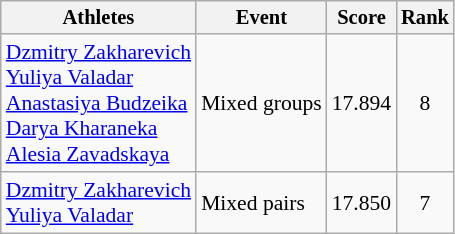<table class="wikitable" style="text-align:center; font-size:90%">
<tr style="font-size:95%">
<th>Athletes</th>
<th>Event</th>
<th>Score</th>
<th>Rank</th>
</tr>
<tr>
<td align=left><a href='#'>Dzmitry Zakharevich</a><br><a href='#'>Yuliya Valadar</a><br><a href='#'>Anastasiya Budzeika</a><br><a href='#'>Darya Kharaneka</a><br><a href='#'>Alesia Zavadskaya</a></td>
<td align=left>Mixed groups</td>
<td>17.894</td>
<td>8</td>
</tr>
<tr>
<td align=left><a href='#'>Dzmitry Zakharevich</a><br><a href='#'>Yuliya Valadar</a></td>
<td align=left>Mixed pairs</td>
<td>17.850</td>
<td>7</td>
</tr>
</table>
